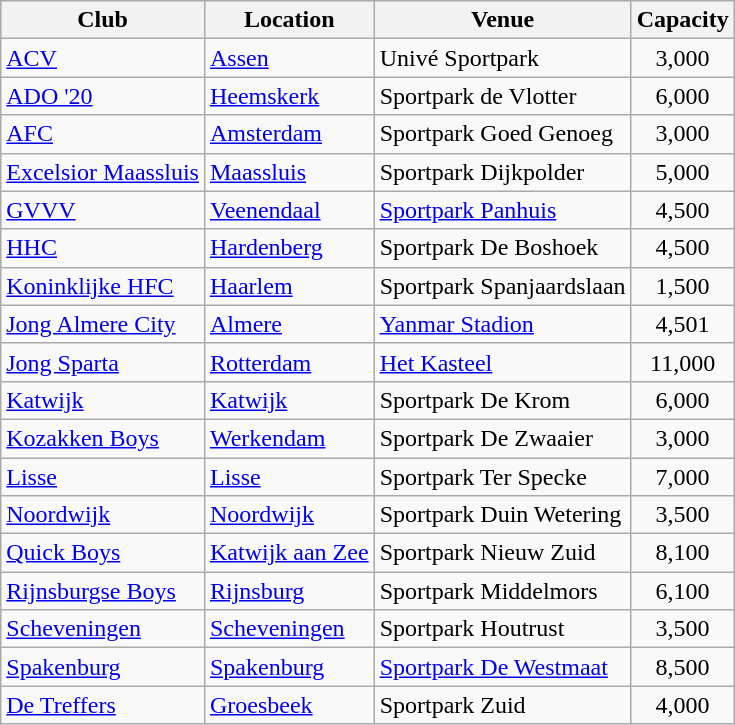<table class="wikitable sortable">
<tr>
<th>Club</th>
<th>Location</th>
<th>Venue</th>
<th>Capacity</th>
</tr>
<tr>
<td><a href='#'>ACV</a></td>
<td><a href='#'>Assen</a></td>
<td>Univé Sportpark</td>
<td style="text-align: center;">3,000</td>
</tr>
<tr>
<td><a href='#'>ADO '20</a></td>
<td><a href='#'>Heemskerk</a></td>
<td>Sportpark de Vlotter</td>
<td style="text-align: center;">6,000</td>
</tr>
<tr>
<td><a href='#'>AFC</a></td>
<td><a href='#'>Amsterdam</a></td>
<td>Sportpark Goed Genoeg</td>
<td style="text-align: center;">3,000</td>
</tr>
<tr>
<td><a href='#'>Excelsior Maassluis</a></td>
<td><a href='#'>Maassluis</a></td>
<td>Sportpark Dijkpolder</td>
<td style="text-align: center;">5,000</td>
</tr>
<tr>
<td><a href='#'>GVVV</a></td>
<td><a href='#'>Veenendaal</a></td>
<td><a href='#'>Sportpark Panhuis</a></td>
<td style="text-align: center;">4,500</td>
</tr>
<tr>
<td><a href='#'>HHC</a></td>
<td><a href='#'>Hardenberg</a></td>
<td>Sportpark De Boshoek</td>
<td style="text-align: center;">4,500</td>
</tr>
<tr>
<td><a href='#'>Koninklijke HFC</a></td>
<td><a href='#'>Haarlem</a></td>
<td>Sportpark Spanjaardslaan</td>
<td style="text-align: center;">1,500</td>
</tr>
<tr>
<td><a href='#'>Jong Almere City</a></td>
<td><a href='#'>Almere</a></td>
<td><a href='#'>Yanmar Stadion</a></td>
<td style="text-align: center;">4,501</td>
</tr>
<tr>
<td><a href='#'>Jong Sparta</a></td>
<td><a href='#'>Rotterdam</a></td>
<td><a href='#'>Het Kasteel</a></td>
<td style="text-align: center;">11,000</td>
</tr>
<tr>
<td><a href='#'>Katwijk</a></td>
<td><a href='#'>Katwijk</a></td>
<td>Sportpark De Krom</td>
<td style="text-align: center;">6,000</td>
</tr>
<tr>
<td><a href='#'>Kozakken Boys</a></td>
<td><a href='#'>Werkendam</a></td>
<td>Sportpark De Zwaaier</td>
<td style="text-align: center;">3,000</td>
</tr>
<tr>
<td><a href='#'>Lisse</a></td>
<td><a href='#'>Lisse</a></td>
<td>Sportpark Ter Specke</td>
<td style="text-align: center;">7,000</td>
</tr>
<tr>
<td><a href='#'>Noordwijk</a></td>
<td><a href='#'>Noordwijk</a></td>
<td>Sportpark Duin Wetering</td>
<td style="text-align: center;">3,500</td>
</tr>
<tr>
<td><a href='#'>Quick Boys</a></td>
<td><a href='#'>Katwijk aan Zee</a></td>
<td>Sportpark Nieuw Zuid</td>
<td style="text-align: center;">8,100</td>
</tr>
<tr>
<td><a href='#'>Rijnsburgse Boys</a></td>
<td><a href='#'>Rijnsburg</a></td>
<td>Sportpark Middelmors</td>
<td style="text-align: center;">6,100</td>
</tr>
<tr>
<td><a href='#'>Scheveningen</a></td>
<td><a href='#'>Scheveningen</a></td>
<td>Sportpark Houtrust</td>
<td style="text-align: center;">3,500</td>
</tr>
<tr>
<td><a href='#'>Spakenburg</a></td>
<td><a href='#'>Spakenburg</a></td>
<td><a href='#'>Sportpark De Westmaat</a></td>
<td style="text-align: center;">8,500</td>
</tr>
<tr>
<td><a href='#'>De Treffers</a></td>
<td><a href='#'>Groesbeek</a></td>
<td>Sportpark Zuid</td>
<td style="text-align: center;">4,000</td>
</tr>
</table>
